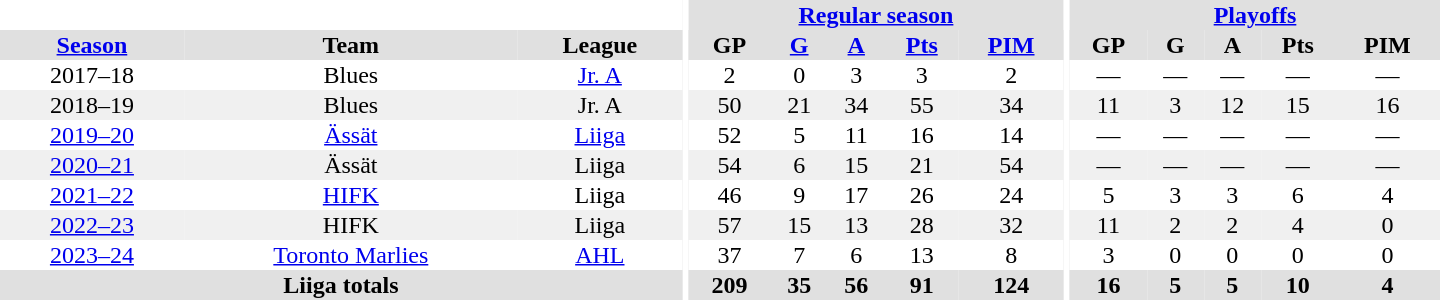<table border="0" cellpadding="1" cellspacing="0" style="text-align:center; width:60em">
<tr bgcolor="#e0e0e0">
<th colspan="3" bgcolor="#ffffff"></th>
<th rowspan="100" bgcolor="#ffffff"></th>
<th colspan="5"><a href='#'>Regular season</a></th>
<th rowspan="100" bgcolor="#ffffff"></th>
<th colspan="5"><a href='#'>Playoffs</a></th>
</tr>
<tr bgcolor="#e0e0e0">
<th><a href='#'>Season</a></th>
<th>Team</th>
<th>League</th>
<th>GP</th>
<th><a href='#'>G</a></th>
<th><a href='#'>A</a></th>
<th><a href='#'>Pts</a></th>
<th><a href='#'>PIM</a></th>
<th>GP</th>
<th>G</th>
<th>A</th>
<th>Pts</th>
<th>PIM</th>
</tr>
<tr>
<td>2017–18</td>
<td>Blues</td>
<td><a href='#'>Jr. A</a></td>
<td>2</td>
<td>0</td>
<td>3</td>
<td>3</td>
<td>2</td>
<td>—</td>
<td>—</td>
<td>—</td>
<td>—</td>
<td>—</td>
</tr>
<tr bgcolor="#f0f0f0">
<td>2018–19</td>
<td>Blues</td>
<td>Jr. A</td>
<td>50</td>
<td>21</td>
<td>34</td>
<td>55</td>
<td>34</td>
<td>11</td>
<td>3</td>
<td>12</td>
<td>15</td>
<td>16</td>
</tr>
<tr>
<td><a href='#'>2019–20</a></td>
<td><a href='#'>Ässät</a></td>
<td><a href='#'>Liiga</a></td>
<td>52</td>
<td>5</td>
<td>11</td>
<td>16</td>
<td>14</td>
<td>—</td>
<td>—</td>
<td>—</td>
<td>—</td>
<td>—</td>
</tr>
<tr bgcolor="#f0f0f0">
<td><a href='#'>2020–21</a></td>
<td>Ässät</td>
<td>Liiga</td>
<td>54</td>
<td>6</td>
<td>15</td>
<td>21</td>
<td>54</td>
<td>—</td>
<td>—</td>
<td>—</td>
<td>—</td>
<td>—</td>
</tr>
<tr>
<td><a href='#'>2021–22</a></td>
<td><a href='#'>HIFK</a></td>
<td>Liiga</td>
<td>46</td>
<td>9</td>
<td>17</td>
<td>26</td>
<td>24</td>
<td>5</td>
<td>3</td>
<td>3</td>
<td>6</td>
<td>4</td>
</tr>
<tr bgcolor="#f0f0f0">
<td><a href='#'>2022–23</a></td>
<td>HIFK</td>
<td>Liiga</td>
<td>57</td>
<td>15</td>
<td>13</td>
<td>28</td>
<td>32</td>
<td>11</td>
<td>2</td>
<td>2</td>
<td>4</td>
<td>0</td>
</tr>
<tr>
<td><a href='#'>2023–24</a></td>
<td><a href='#'>Toronto Marlies</a></td>
<td><a href='#'>AHL</a></td>
<td>37</td>
<td>7</td>
<td>6</td>
<td>13</td>
<td>8</td>
<td>3</td>
<td>0</td>
<td>0</td>
<td>0</td>
<td>0</td>
</tr>
<tr bgcolor="#e0e0e0">
<th colspan="3">Liiga totals</th>
<th>209</th>
<th>35</th>
<th>56</th>
<th>91</th>
<th>124</th>
<th>16</th>
<th>5</th>
<th>5</th>
<th>10</th>
<th>4</th>
</tr>
</table>
